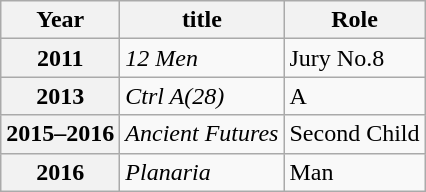<table class="wikitable plainrowheaders">
<tr>
<th scope="col">Year</th>
<th scope="col">title</th>
<th scope="col">Role</th>
</tr>
<tr>
<th scope="row">2011</th>
<td><em>12 Men</em></td>
<td>Jury No.8</td>
</tr>
<tr>
<th scope="row">2013</th>
<td><em>Ctrl A(28)</em></td>
<td>A</td>
</tr>
<tr>
<th scope="row">2015–2016</th>
<td><em>Ancient Futures</em></td>
<td>Second Child</td>
</tr>
<tr>
<th scope="row">2016</th>
<td><em>Planaria</em></td>
<td>Man</td>
</tr>
</table>
